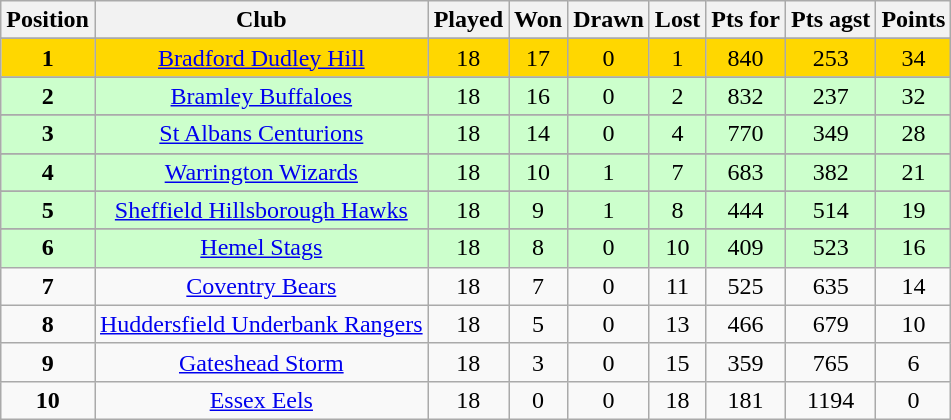<table class="wikitable" style="text-align:center;">
<tr>
<th><strong>Position</strong></th>
<th><strong>Club</strong></th>
<th><strong>Played</strong></th>
<th><strong>Won</strong></th>
<th><strong>Drawn</strong></th>
<th><strong>Lost</strong></th>
<th><strong>Pts for</strong></th>
<th><strong>Pts agst</strong></th>
<th><strong>Points</strong></th>
</tr>
<tr --->
</tr>
<tr align=center style="background:#ffd700;">
<td><strong>1</strong></td>
<td><a href='#'>Bradford Dudley Hill</a></td>
<td>18</td>
<td>17</td>
<td>0</td>
<td>1</td>
<td>840</td>
<td>253</td>
<td>34</td>
</tr>
<tr --->
</tr>
<tr align=center style="background:#ccffcc;">
<td><strong>2</strong></td>
<td><a href='#'>Bramley Buffaloes</a></td>
<td>18</td>
<td>16</td>
<td>0</td>
<td>2</td>
<td>832</td>
<td>237</td>
<td>32</td>
</tr>
<tr --->
</tr>
<tr align=center style="background:#ccffcc;">
<td><strong>3</strong></td>
<td><a href='#'>St Albans Centurions</a></td>
<td>18</td>
<td>14</td>
<td>0</td>
<td>4</td>
<td>770</td>
<td>349</td>
<td>28</td>
</tr>
<tr --->
</tr>
<tr align=center style="background:#ccffcc;">
<td><strong>4</strong></td>
<td><a href='#'>Warrington Wizards</a></td>
<td>18</td>
<td>10</td>
<td>1</td>
<td>7</td>
<td>683</td>
<td>382</td>
<td>21</td>
</tr>
<tr --->
</tr>
<tr align=center style="background:#ccffcc;">
<td><strong>5</strong></td>
<td><a href='#'>Sheffield Hillsborough Hawks</a></td>
<td>18</td>
<td>9</td>
<td>1</td>
<td>8</td>
<td>444</td>
<td>514</td>
<td>19</td>
</tr>
<tr --->
</tr>
<tr align=center style="background:#ccffcc;">
<td><strong>6</strong></td>
<td><a href='#'>Hemel Stags</a></td>
<td>18</td>
<td>8</td>
<td>0</td>
<td>10</td>
<td>409</td>
<td>523</td>
<td>16</td>
</tr>
<tr --->
<td><strong>7</strong></td>
<td><a href='#'>Coventry Bears</a></td>
<td>18</td>
<td>7</td>
<td>0</td>
<td>11</td>
<td>525</td>
<td>635</td>
<td>14</td>
</tr>
<tr --->
<td><strong>8</strong></td>
<td><a href='#'>Huddersfield Underbank Rangers</a></td>
<td>18</td>
<td>5</td>
<td>0</td>
<td>13</td>
<td>466</td>
<td>679</td>
<td>10</td>
</tr>
<tr --->
<td><strong>9</strong></td>
<td><a href='#'>Gateshead Storm</a></td>
<td>18</td>
<td>3</td>
<td>0</td>
<td>15</td>
<td>359</td>
<td>765</td>
<td>6</td>
</tr>
<tr --->
<td><strong>10</strong></td>
<td><a href='#'>Essex Eels</a></td>
<td>18</td>
<td>0</td>
<td>0</td>
<td>18</td>
<td>181</td>
<td>1194</td>
<td>0</td>
</tr>
</table>
